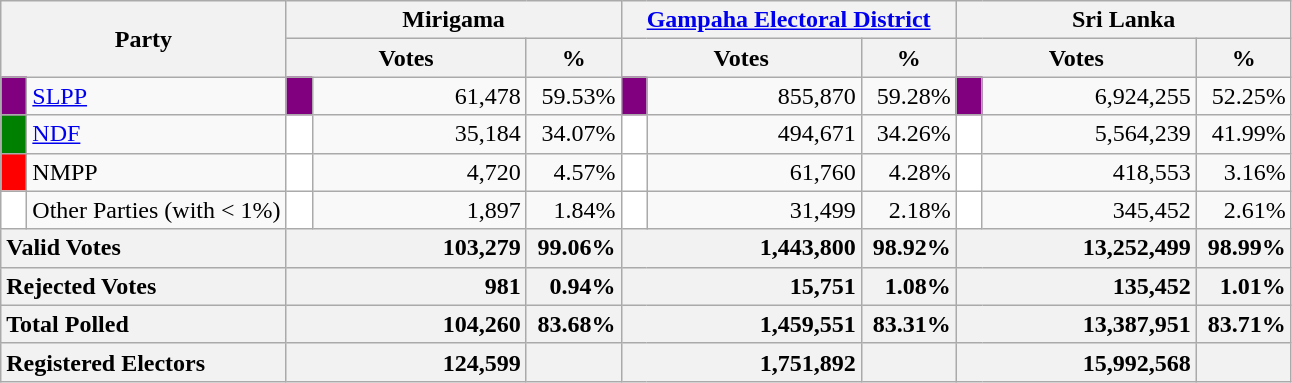<table class="wikitable">
<tr>
<th colspan="2" width="144px"rowspan="2">Party</th>
<th colspan="3" width="216px">Mirigama</th>
<th colspan="3" width="216px"><a href='#'>Gampaha Electoral District</a></th>
<th colspan="3" width="216px">Sri Lanka</th>
</tr>
<tr>
<th colspan="2" width="144px">Votes</th>
<th>%</th>
<th colspan="2" width="144px">Votes</th>
<th>%</th>
<th colspan="2" width="144px">Votes</th>
<th>%</th>
</tr>
<tr>
<td style="background-color:purple;" width="10px"></td>
<td style="text-align:left;"><a href='#'>SLPP</a></td>
<td style="background-color:purple;" width="10px"></td>
<td style="text-align:right;">61,478</td>
<td style="text-align:right;">59.53%</td>
<td style="background-color:purple;" width="10px"></td>
<td style="text-align:right;">855,870</td>
<td style="text-align:right;">59.28%</td>
<td style="background-color:purple;" width="10px"></td>
<td style="text-align:right;">6,924,255</td>
<td style="text-align:right;">52.25%</td>
</tr>
<tr>
<td style="background-color:green;" width="10px"></td>
<td style="text-align:left;"><a href='#'>NDF</a></td>
<td style="background-color:white;" width="10px"></td>
<td style="text-align:right;">35,184</td>
<td style="text-align:right;">34.07%</td>
<td style="background-color:white;" width="10px"></td>
<td style="text-align:right;">494,671</td>
<td style="text-align:right;">34.26%</td>
<td style="background-color:white;" width="10px"></td>
<td style="text-align:right;">5,564,239</td>
<td style="text-align:right;">41.99%</td>
</tr>
<tr>
<td style="background-color:red;" width="10px"></td>
<td style="text-align:left;">NMPP</td>
<td style="background-color:white;" width="10px"></td>
<td style="text-align:right;">4,720</td>
<td style="text-align:right;">4.57%</td>
<td style="background-color:white;" width="10px"></td>
<td style="text-align:right;">61,760</td>
<td style="text-align:right;">4.28%</td>
<td style="background-color:white;" width="10px"></td>
<td style="text-align:right;">418,553</td>
<td style="text-align:right;">3.16%</td>
</tr>
<tr>
<td style="background-color:white;" width="10px"></td>
<td style="text-align:left;">Other Parties (with < 1%)</td>
<td style="background-color:white;" width="10px"></td>
<td style="text-align:right;">1,897</td>
<td style="text-align:right;">1.84%</td>
<td style="background-color:white;" width="10px"></td>
<td style="text-align:right;">31,499</td>
<td style="text-align:right;">2.18%</td>
<td style="background-color:white;" width="10px"></td>
<td style="text-align:right;">345,452</td>
<td style="text-align:right;">2.61%</td>
</tr>
<tr>
<th colspan="2" width="144px"style="text-align:left;">Valid Votes</th>
<th style="text-align:right;"colspan="2" width="144px">103,279</th>
<th style="text-align:right;">99.06%</th>
<th style="text-align:right;"colspan="2" width="144px">1,443,800</th>
<th style="text-align:right;">98.92%</th>
<th style="text-align:right;"colspan="2" width="144px">13,252,499</th>
<th style="text-align:right;">98.99%</th>
</tr>
<tr>
<th colspan="2" width="144px"style="text-align:left;">Rejected Votes</th>
<th style="text-align:right;"colspan="2" width="144px">981</th>
<th style="text-align:right;">0.94%</th>
<th style="text-align:right;"colspan="2" width="144px">15,751</th>
<th style="text-align:right;">1.08%</th>
<th style="text-align:right;"colspan="2" width="144px">135,452</th>
<th style="text-align:right;">1.01%</th>
</tr>
<tr>
<th colspan="2" width="144px"style="text-align:left;">Total Polled</th>
<th style="text-align:right;"colspan="2" width="144px">104,260</th>
<th style="text-align:right;">83.68%</th>
<th style="text-align:right;"colspan="2" width="144px">1,459,551</th>
<th style="text-align:right;">83.31%</th>
<th style="text-align:right;"colspan="2" width="144px">13,387,951</th>
<th style="text-align:right;">83.71%</th>
</tr>
<tr>
<th colspan="2" width="144px"style="text-align:left;">Registered Electors</th>
<th style="text-align:right;"colspan="2" width="144px">124,599</th>
<th></th>
<th style="text-align:right;"colspan="2" width="144px">1,751,892</th>
<th></th>
<th style="text-align:right;"colspan="2" width="144px">15,992,568</th>
<th></th>
</tr>
</table>
